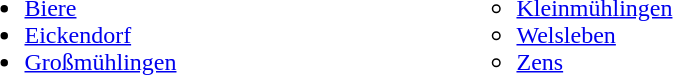<table>
<tr ---->
<td width="34%" valign="top"><br><ul><li><a href='#'>Biere</a></li><li><a href='#'>Eickendorf</a></li><li><a href='#'>Großmühlingen</a></li></ul></td>
<td width="33%" valign="top"><br><ol><ul><li><a href='#'>Kleinmühlingen</a></li><li><a href='#'>Welsleben</a></li><li><a href='#'>Zens</a></li></ul></ol></td>
</tr>
</table>
